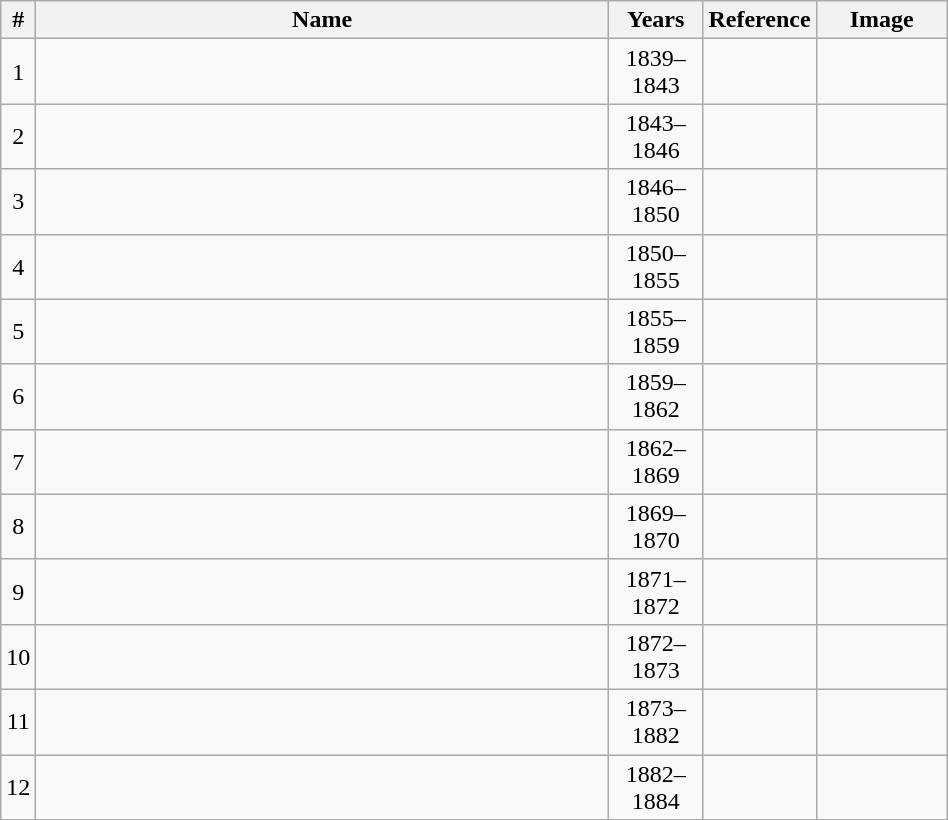<table class="wikitable sortable" style="width:50%">
<tr>
<th width="8">#</th>
<th width="*">Name</th>
<th width="10%">Years</th>
<th width="4" class="unsortable">Reference</th>
<th width="80px" class="unsortable">Image</th>
</tr>
<tr>
<td align="center">1</td>
<td></td>
<td align="center">1839–1843</td>
<td align="center"></td>
<td align="center"></td>
</tr>
<tr>
<td align="center">2</td>
<td></td>
<td align="center">1843–1846</td>
<td align="center"></td>
<td align="center"></td>
</tr>
<tr>
<td align="center">3</td>
<td></td>
<td align="center">1846–1850</td>
<td align="center"></td>
<td align="center"></td>
</tr>
<tr>
<td align="center">4</td>
<td></td>
<td align="center">1850–1855</td>
<td align="center"></td>
<td align="center"></td>
</tr>
<tr>
<td align="center">5</td>
<td></td>
<td align="center">1855–1859</td>
<td align="center"></td>
<td align="center"></td>
</tr>
<tr>
<td align="center">6</td>
<td></td>
<td align="center">1859–1862</td>
<td align="center"></td>
<td align="center"></td>
</tr>
<tr>
<td align="center">7</td>
<td></td>
<td align="center">1862–1869</td>
<td align="center"></td>
<td align="center"></td>
</tr>
<tr>
<td align="center">8</td>
<td></td>
<td align="center">1869–1870</td>
<td align="center"></td>
<td align="center"></td>
</tr>
<tr>
<td align="center">9</td>
<td></td>
<td align="center">1871–1872</td>
<td align="center"></td>
<td align="center"></td>
</tr>
<tr>
<td align="center">10</td>
<td></td>
<td align="center">1872–1873</td>
<td align="center"></td>
<td align="center"></td>
</tr>
<tr>
<td align="center">11</td>
<td></td>
<td align="center">1873–1882</td>
<td align="center"></td>
<td align="center"></td>
</tr>
<tr>
<td align="center">12</td>
<td></td>
<td align="center">1882–1884</td>
<td align="center"></td>
<td align="center"></td>
</tr>
</table>
